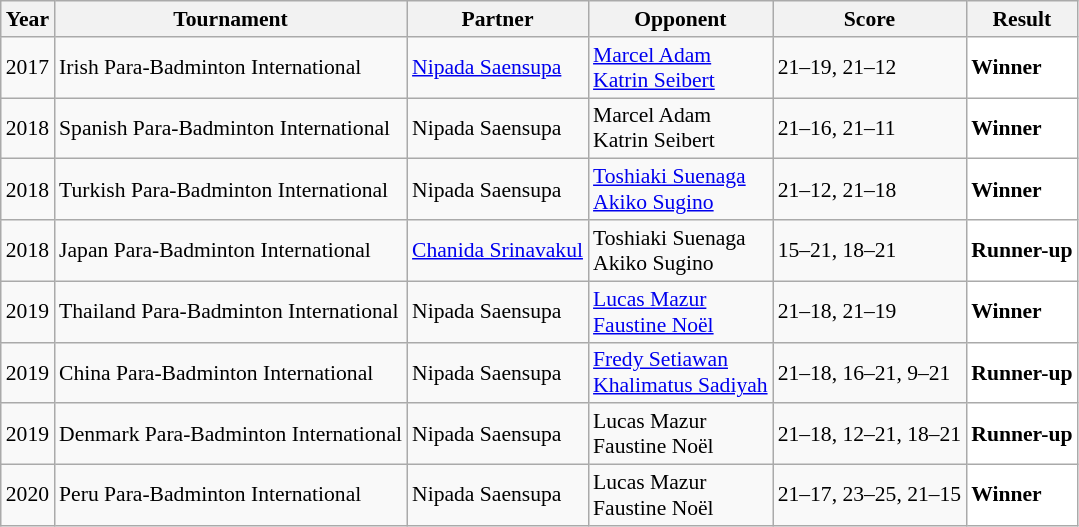<table class="sortable wikitable" style="font-size: 90%;">
<tr>
<th>Year</th>
<th>Tournament</th>
<th>Partner</th>
<th>Opponent</th>
<th>Score</th>
<th>Result</th>
</tr>
<tr>
<td align="center">2017</td>
<td align="left">Irish Para-Badminton International</td>
<td> <a href='#'>Nipada Saensupa</a></td>
<td align="left"> <a href='#'>Marcel Adam</a><br> <a href='#'>Katrin Seibert</a></td>
<td align="left">21–19, 21–12</td>
<td style="text-align:left; background:white"> <strong>Winner</strong></td>
</tr>
<tr>
<td align="center">2018</td>
<td align="left">Spanish Para-Badminton International</td>
<td> Nipada Saensupa</td>
<td align="left"> Marcel Adam<br> Katrin Seibert</td>
<td align="left">21–16, 21–11</td>
<td style="text-align:left; background:white"> <strong>Winner</strong></td>
</tr>
<tr>
<td align="center">2018</td>
<td align="left">Turkish Para-Badminton International</td>
<td> Nipada Saensupa</td>
<td align="left"> <a href='#'>Toshiaki Suenaga</a><br> <a href='#'>Akiko Sugino</a></td>
<td align="left">21–12, 21–18</td>
<td style="text-align:left; background:white"> <strong>Winner</strong></td>
</tr>
<tr>
<td align="center">2018</td>
<td align="left">Japan Para-Badminton International</td>
<td> <a href='#'>Chanida Srinavakul</a></td>
<td align="left"> Toshiaki Suenaga<br> Akiko Sugino</td>
<td align="left">15–21, 18–21</td>
<td style="text-align:left; background:white"> <strong>Runner-up</strong></td>
</tr>
<tr>
<td align="center">2019</td>
<td align="left">Thailand Para-Badminton International</td>
<td> Nipada Saensupa</td>
<td align="left"> <a href='#'>Lucas Mazur</a><br> <a href='#'>Faustine Noël</a></td>
<td align="left">21–18, 21–19</td>
<td style="text-align:left; background:white"> <strong>Winner</strong></td>
</tr>
<tr>
<td align="center">2019</td>
<td align="left">China Para-Badminton International</td>
<td> Nipada Saensupa</td>
<td align="left"> <a href='#'>Fredy Setiawan</a><br> <a href='#'>Khalimatus Sadiyah</a></td>
<td align="left">21–18, 16–21, 9–21</td>
<td style="text-align:left; background:white"> <strong>Runner-up</strong></td>
</tr>
<tr>
<td align="center">2019</td>
<td align="left">Denmark Para-Badminton International</td>
<td> Nipada Saensupa</td>
<td align="left"> Lucas Mazur<br> Faustine Noël</td>
<td align="left">21–18, 12–21, 18–21</td>
<td style="text-align:left; background:white"> <strong>Runner-up</strong></td>
</tr>
<tr>
<td align="center">2020</td>
<td align="left">Peru Para-Badminton International</td>
<td> Nipada Saensupa</td>
<td align="left"> Lucas Mazur<br> Faustine Noël</td>
<td align="left">21–17, 23–25, 21–15</td>
<td style="text-align:left; background:white"> <strong>Winner</strong></td>
</tr>
</table>
